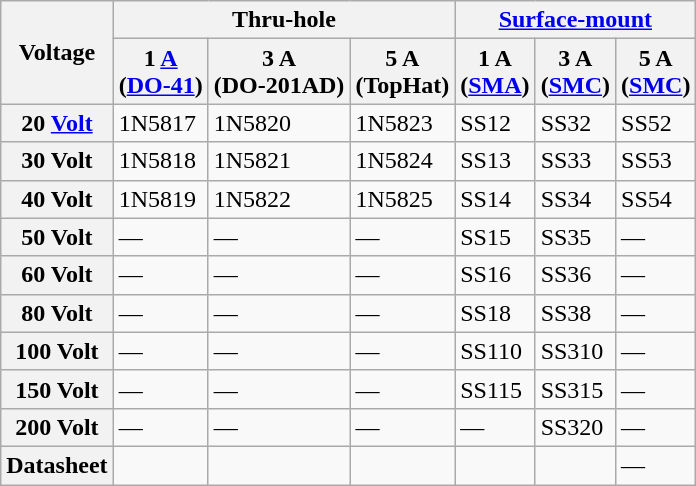<table class="wikitable" border="1">
<tr>
<th rowspan="2">Voltage</th>
<th colspan="3">Thru-hole</th>
<th colspan="3"><a href='#'>Surface-mount</a></th>
</tr>
<tr>
<th>1 <a href='#'>A</a><br>(<a href='#'>DO-41</a>)</th>
<th>3 A<br>(DO-201AD)</th>
<th>5 A<br>(TopHat)</th>
<th>1 A<br>(<a href='#'>SMA</a>)</th>
<th>3 A<br>(<a href='#'>SMC</a>)</th>
<th>5 A<br>(<a href='#'>SMC</a>)</th>
</tr>
<tr>
<th>20 <a href='#'>Volt</a></th>
<td>1N5817</td>
<td>1N5820</td>
<td>1N5823</td>
<td>SS12</td>
<td>SS32</td>
<td>SS52</td>
</tr>
<tr>
<th>30 Volt</th>
<td>1N5818</td>
<td>1N5821</td>
<td>1N5824</td>
<td>SS13</td>
<td>SS33</td>
<td>SS53</td>
</tr>
<tr>
<th>40 Volt</th>
<td>1N5819</td>
<td>1N5822</td>
<td>1N5825</td>
<td>SS14</td>
<td>SS34</td>
<td>SS54</td>
</tr>
<tr>
<th>50 Volt</th>
<td>—</td>
<td>—</td>
<td>—</td>
<td>SS15</td>
<td>SS35</td>
<td>—</td>
</tr>
<tr>
<th>60 Volt</th>
<td>—</td>
<td>—</td>
<td>—</td>
<td>SS16</td>
<td>SS36</td>
<td>—</td>
</tr>
<tr>
<th>80 Volt</th>
<td>—</td>
<td>—</td>
<td>—</td>
<td>SS18</td>
<td>SS38</td>
<td>—</td>
</tr>
<tr>
<th>100 Volt</th>
<td>—</td>
<td>—</td>
<td>—</td>
<td>SS110</td>
<td>SS310</td>
<td>—</td>
</tr>
<tr>
<th>150 Volt</th>
<td>—</td>
<td>—</td>
<td>—</td>
<td>SS115</td>
<td>SS315</td>
<td>—</td>
</tr>
<tr>
<th>200 Volt</th>
<td>—</td>
<td>—</td>
<td>—</td>
<td>—</td>
<td>SS320</td>
<td>—</td>
</tr>
<tr>
<th>Datasheet</th>
<td></td>
<td></td>
<td></td>
<td></td>
<td></td>
<td>—</td>
</tr>
</table>
